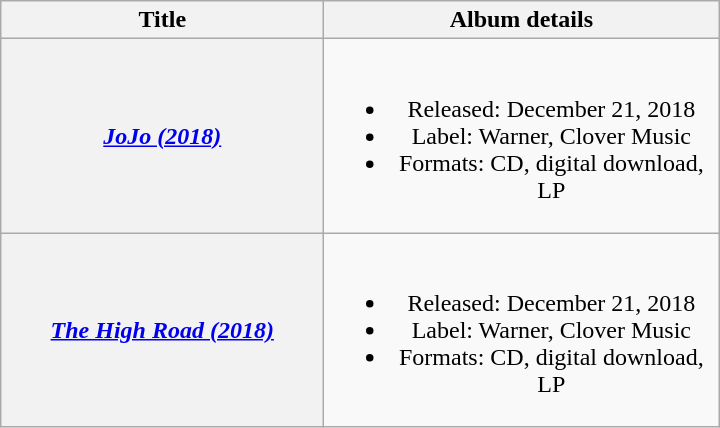<table class="wikitable plainrowheaders" style="text-align:center;">
<tr>
<th scope="col" style="width:13em;">Title</th>
<th scope="col" style="width:16em;">Album details</th>
</tr>
<tr>
<th scope="row"><em><a href='#'>JoJo (2018)</a></em></th>
<td><br><ul><li>Released: December 21, 2018</li><li>Label: Warner, Clover Music</li><li>Formats: CD, digital download, LP</li></ul></td>
</tr>
<tr>
<th scope="row"><em><a href='#'>The High Road (2018)</a></em></th>
<td><br><ul><li>Released: December 21, 2018</li><li>Label: Warner, Clover Music</li><li>Formats: CD, digital download, LP</li></ul></td>
</tr>
</table>
